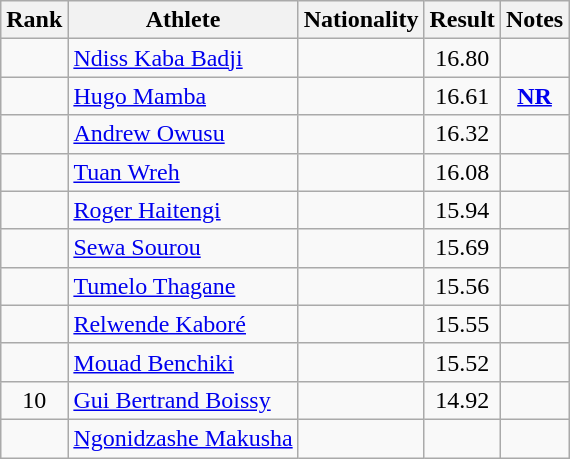<table class="wikitable sortable" style="text-align:center">
<tr>
<th>Rank</th>
<th>Athlete</th>
<th>Nationality</th>
<th>Result</th>
<th>Notes</th>
</tr>
<tr>
<td></td>
<td align=left><a href='#'>Ndiss Kaba Badji</a></td>
<td align=left></td>
<td>16.80</td>
<td></td>
</tr>
<tr>
<td></td>
<td align=left><a href='#'>Hugo Mamba</a></td>
<td align=left></td>
<td>16.61</td>
<td><strong><a href='#'>NR</a></strong></td>
</tr>
<tr>
<td></td>
<td align=left><a href='#'>Andrew Owusu</a></td>
<td align=left></td>
<td>16.32</td>
<td></td>
</tr>
<tr>
<td></td>
<td align=left><a href='#'>Tuan Wreh</a></td>
<td align=left></td>
<td>16.08</td>
<td></td>
</tr>
<tr>
<td></td>
<td align=left><a href='#'>Roger Haitengi</a></td>
<td align=left></td>
<td>15.94</td>
<td></td>
</tr>
<tr>
<td></td>
<td align=left><a href='#'>Sewa Sourou</a></td>
<td align=left></td>
<td>15.69</td>
<td></td>
</tr>
<tr>
<td></td>
<td align=left><a href='#'>Tumelo Thagane</a></td>
<td align=left></td>
<td>15.56</td>
<td></td>
</tr>
<tr>
<td></td>
<td align=left><a href='#'>Relwende Kaboré</a></td>
<td align=left></td>
<td>15.55</td>
<td></td>
</tr>
<tr>
<td></td>
<td align=left><a href='#'>Mouad Benchiki</a></td>
<td align=left></td>
<td>15.52</td>
<td></td>
</tr>
<tr>
<td>10</td>
<td align=left><a href='#'>Gui Bertrand Boissy</a></td>
<td align=left></td>
<td>14.92</td>
<td></td>
</tr>
<tr>
<td></td>
<td align=left><a href='#'>Ngonidzashe Makusha</a></td>
<td align=left></td>
<td></td>
<td></td>
</tr>
</table>
